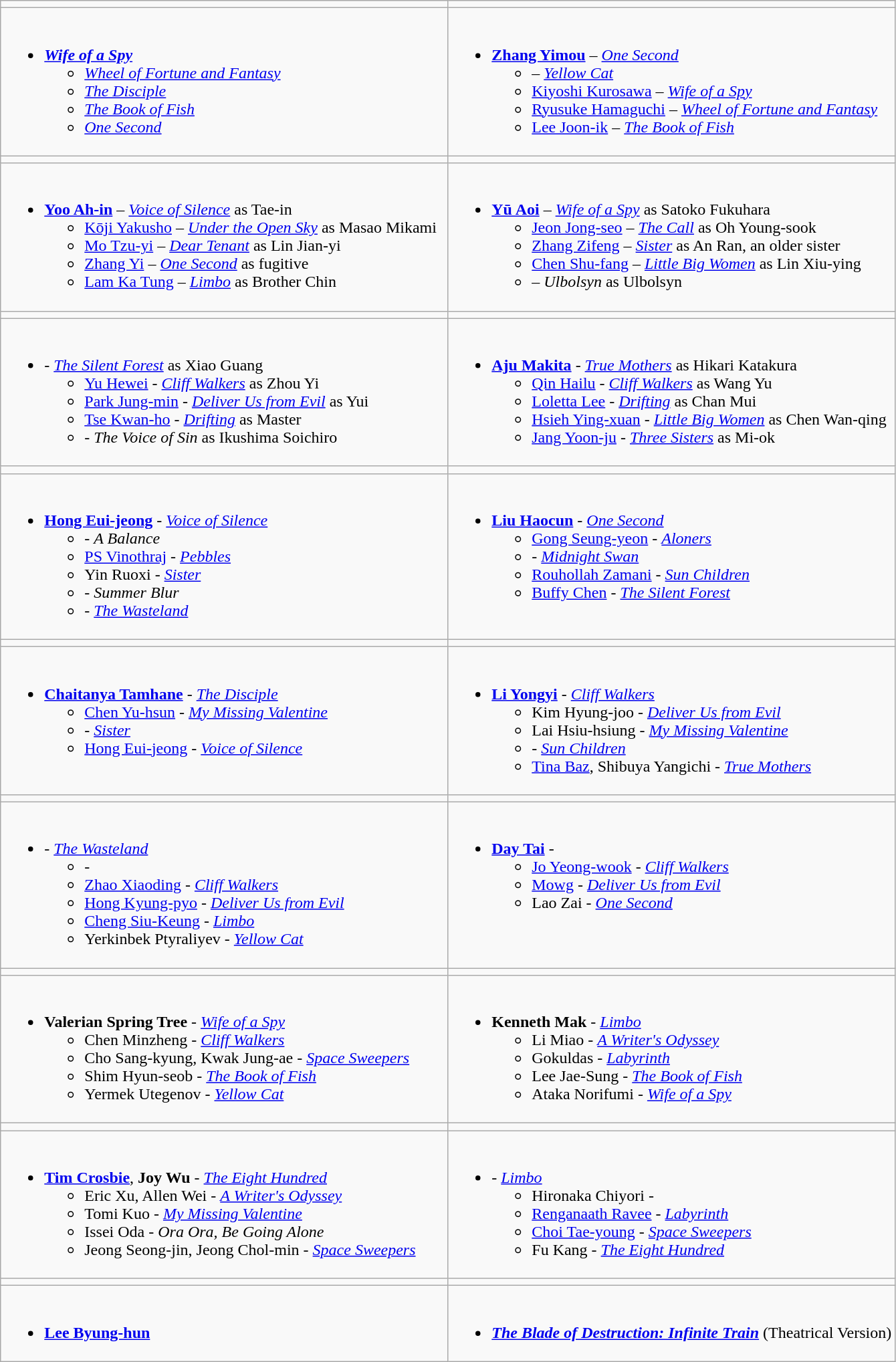<table class="wikitable">
<tr>
<td></td>
<td></td>
</tr>
<tr>
<td valign="top"><br><ul><li><strong><em><a href='#'>Wife of a Spy</a></em></strong><ul><li><em><a href='#'>Wheel of Fortune and Fantasy</a></em> </li><li><em><a href='#'>The Disciple</a></em> </li><li><em><a href='#'>The Book of Fish</a></em> </li><li><em><a href='#'>One Second</a></em> </li></ul></li></ul></td>
<td valign="top"><br><ul><li><strong><a href='#'>Zhang Yimou</a></strong> – <em><a href='#'>One Second</a></em> <ul><li> – <em><a href='#'>Yellow Cat</a></em> </li><li><a href='#'>Kiyoshi Kurosawa</a> – <em><a href='#'>Wife of a Spy</a></em> </li><li><a href='#'>Ryusuke Hamaguchi</a> – <em><a href='#'>Wheel of Fortune and Fantasy</a></em> </li><li><a href='#'>Lee Joon-ik</a> – <em><a href='#'>The Book of Fish</a></em> </li></ul></li></ul></td>
</tr>
<tr>
<td></td>
<td></td>
</tr>
<tr>
<td valign="top"><br><ul><li><strong><a href='#'>Yoo Ah-in</a></strong> – <em><a href='#'>Voice of Silence</a></em> as Tae-in <ul><li><a href='#'>Kōji Yakusho</a> – <em><a href='#'>Under the Open Sky</a></em> as Masao Mikami </li><li><a href='#'>Mo Tzu-yi</a> – <em><a href='#'>Dear Tenant</a></em> as Lin Jian-yi </li><li><a href='#'>Zhang Yi</a> – <em><a href='#'>One Second</a></em>  as fugitive </li><li><a href='#'>Lam Ka Tung</a> – <em><a href='#'>Limbo</a></em> as Brother Chin </li></ul></li></ul></td>
<td valign="top"><br><ul><li><strong><a href='#'>Yū Aoi</a></strong> – <em><a href='#'>Wife of a Spy</a></em> as Satoko Fukuhara <ul><li><a href='#'>Jeon Jong-seo</a> – <em><a href='#'>The Call</a></em> as Oh Young-sook </li><li><a href='#'>Zhang Zifeng</a> – <em><a href='#'>Sister</a></em> as An Ran, an older sister </li><li><a href='#'>Chen Shu-fang</a> – <em><a href='#'>Little Big Women</a></em> as Lin Xiu-ying </li><li> – <em>Ulbolsyn</em> as Ulbolsyn </li></ul></li></ul></td>
</tr>
<tr>
<td style="vertical-align:top; width:50%;"></td>
<td style="vertical-align:top; width:50%;"></td>
</tr>
<tr>
<td valign="top"><br><ul><li><strong></strong> - <em><a href='#'>The Silent Forest</a></em> as Xiao Guang <ul><li><a href='#'>Yu Hewei</a> - <em><a href='#'>Cliff Walkers</a></em> as Zhou Yi </li><li><a href='#'>Park Jung-min</a> - <em><a href='#'>Deliver Us from Evil</a></em> as Yui </li><li><a href='#'>Tse Kwan-ho</a> - <em><a href='#'>Drifting</a></em> as Master </li><li> - <em>The Voice of Sin</em> as Ikushima Soichiro </li></ul></li></ul></td>
<td valign="top"><br><ul><li><strong><a href='#'>Aju Makita</a></strong> - <em><a href='#'>True Mothers</a></em> as Hikari Katakura <ul><li><a href='#'>Qin Hailu</a> - <em><a href='#'>Cliff Walkers</a></em> as Wang Yu </li><li><a href='#'>Loletta Lee</a>  - <em><a href='#'>Drifting</a></em> as Chan Mui </li><li><a href='#'>Hsieh Ying-xuan</a> - <em><a href='#'>Little Big Women</a></em> as Chen Wan-qing </li><li><a href='#'>Jang Yoon-ju</a> - <em><a href='#'>Three Sisters</a></em>  as Mi-ok </li></ul></li></ul></td>
</tr>
<tr>
<td style="vertical-align:top; width:50%;"></td>
<td style="vertical-align:top; width:50%;"></td>
</tr>
<tr>
<td valign="top"><br><ul><li><strong><a href='#'>Hong Eui-jeong</a></strong> - <em><a href='#'>Voice of Silence</a></em> <ul><li> - <em>A Balance</em> </li><li><a href='#'>PS Vinothraj</a> - <em><a href='#'>Pebbles</a></em> </li><li>Yin Ruoxi - <em><a href='#'>Sister</a></em> </li><li> - <em>Summer Blur</em> </li><li> - <em><a href='#'>The Wasteland</a></em> </li></ul></li></ul></td>
<td valign="top"><br><ul><li><strong><a href='#'>Liu Haocun</a></strong> - <em><a href='#'>One Second</a></em> <ul><li><a href='#'>Gong Seung-yeon</a> - <em><a href='#'>Aloners</a></em> </li><li> - <em><a href='#'>Midnight Swan</a></em> </li><li><a href='#'>Rouhollah Zamani</a> - <em><a href='#'>Sun Children</a></em> </li><li><a href='#'>Buffy Chen</a> - <em><a href='#'>The Silent Forest</a></em> </li></ul></li></ul></td>
</tr>
<tr>
<td style="vertical-align:top; width:50%;"></td>
<td style="vertical-align:top; width:50%;"></td>
</tr>
<tr>
<td valign="top"><br><ul><li><strong><a href='#'>Chaitanya Tamhane</a></strong> - <em><a href='#'>The Disciple</a></em> <ul><li><a href='#'>Chen Yu-hsun</a> - <em><a href='#'>My Missing Valentine</a></em> </li><li> - <em><a href='#'>Sister</a></em> </li><li><a href='#'>Hong Eui-jeong</a> - <em><a href='#'>Voice of Silence</a></em> </li></ul></li></ul></td>
<td valign="top"><br><ul><li><strong><a href='#'>Li Yongyi</a></strong> - <em><a href='#'>Cliff Walkers</a></em>  <ul><li>Kim Hyung-joo - <em><a href='#'>Deliver Us from Evil</a></em> </li><li>Lai Hsiu-hsiung - <em><a href='#'>My Missing Valentine</a></em> </li><li> - <em><a href='#'>Sun Children</a></em> </li><li><a href='#'>Tina Baz</a>, Shibuya Yangichi - <em><a href='#'>True Mothers</a></em> </li></ul></li></ul></td>
</tr>
<tr>
<td style="vertical-align:top; width:50%;"></td>
<td style="vertical-align:top; width:50%;"></td>
</tr>
<tr>
<td valign="top"><br><ul><li><strong></strong> - <em><a href='#'>The Wasteland</a></em> <ul><li> -  </li><li><a href='#'>Zhao Xiaoding</a> - <em><a href='#'>Cliff Walkers</a></em> </li><li><a href='#'>Hong Kyung-pyo</a> - <em><a href='#'>Deliver Us from Evil</a></em> </li><li><a href='#'>Cheng Siu-Keung</a> - <em><a href='#'>Limbo</a></em> </li><li>Yerkinbek Ptyraliyev - <em><a href='#'>Yellow Cat</a></em> </li></ul></li></ul></td>
<td valign="top"><br><ul><li><strong><a href='#'>Day Tai</a></strong> - <em></em> <ul><li><a href='#'>Jo Yeong-wook</a> - <em><a href='#'>Cliff Walkers</a></em> </li><li><a href='#'>Mowg</a> - <em><a href='#'>Deliver Us from Evil</a></em> </li><li>Lao Zai - <em><a href='#'>One Second</a></em> </li></ul></li></ul></td>
</tr>
<tr>
<td style="vertical-align:top; width:50%;"></td>
<td style="vertical-align:top; width:50%;"></td>
</tr>
<tr>
<td valign="top"><br><ul><li><strong>Valerian Spring Tree</strong> - <em><a href='#'>Wife of a Spy</a></em> <ul><li>Chen Minzheng  - <em><a href='#'>Cliff Walkers</a></em> </li><li>Cho Sang-kyung, Kwak Jung-ae - <em><a href='#'>Space Sweepers</a></em> </li><li>Shim Hyun-seob - <em><a href='#'>The Book of Fish</a></em> </li><li>Yermek Utegenov - <em><a href='#'>Yellow Cat</a></em> </li></ul></li></ul></td>
<td valign="top"><br><ul><li><strong>Kenneth Mak</strong> - <em><a href='#'>Limbo</a></em> <ul><li>Li Miao - <em><a href='#'>A Writer's Odyssey</a></em> </li><li>Gokuldas - <em><a href='#'>Labyrinth</a></em> </li><li>Lee Jae-Sung - <em><a href='#'>The Book of Fish</a></em> </li><li>Ataka Norifumi - <em><a href='#'>Wife of a Spy</a></em> </li></ul></li></ul></td>
</tr>
<tr>
<td style="vertical-align:top; width:50%;"></td>
<td style="vertical-align:top; width:50%;"></td>
</tr>
<tr>
<td valign="top"><br><ul><li><strong><a href='#'>Tim Crosbie</a></strong>, <strong>Joy Wu</strong> - <em><a href='#'>The Eight Hundred</a></em> <ul><li>Eric Xu, Allen Wei - <em><a href='#'>A Writer's Odyssey</a></em> </li><li>Tomi Kuo - <em><a href='#'>My Missing Valentine</a></em> </li><li>Issei Oda - <em>Ora Ora, Be Going Alone</em> </li><li>Jeong Seong-jin, Jeong Chol-min - <em><a href='#'>Space Sweepers</a></em> </li></ul></li></ul></td>
<td valign="top"><br><ul><li><strong></strong> - <em><a href='#'>Limbo</a></em> <ul><li>Hironaka Chiyori - <em></em> </li><li><a href='#'>Renganaath Ravee</a> - <em><a href='#'>Labyrinth</a></em> </li><li><a href='#'>Choi Tae-young</a> - <em><a href='#'>Space Sweepers</a></em> </li><li>Fu Kang - <em><a href='#'>The Eight Hundred</a></em> </li></ul></li></ul></td>
</tr>
<tr>
<td style="vertical-align:top; width:50%;"></td>
<td style="vertical-align:top; width:50%;"></td>
</tr>
<tr>
<td valign="top"><br><ul><li><strong><a href='#'>Lee Byung-hun</a></strong> </li></ul></td>
<td valign="top"><br><ul><li><strong><em><a href='#'>The Blade of Destruction: Infinite Train</a></em></strong> (Theatrical Version) </li></ul></td>
</tr>
</table>
